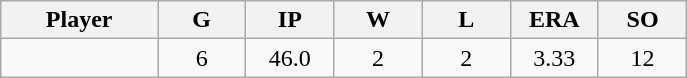<table class="wikitable sortable">
<tr>
<th bgcolor="#DDDDFF" width="16%">Player</th>
<th bgcolor="#DDDDFF" width="9%">G</th>
<th bgcolor="#DDDDFF" width="9%">IP</th>
<th bgcolor="#DDDDFF" width="9%">W</th>
<th bgcolor="#DDDDFF" width="9%">L</th>
<th bgcolor="#DDDDFF" width="9%">ERA</th>
<th bgcolor="#DDDDFF" width="9%">SO</th>
</tr>
<tr align="center">
<td></td>
<td>6</td>
<td>46.0</td>
<td>2</td>
<td>2</td>
<td>3.33</td>
<td>12</td>
</tr>
</table>
